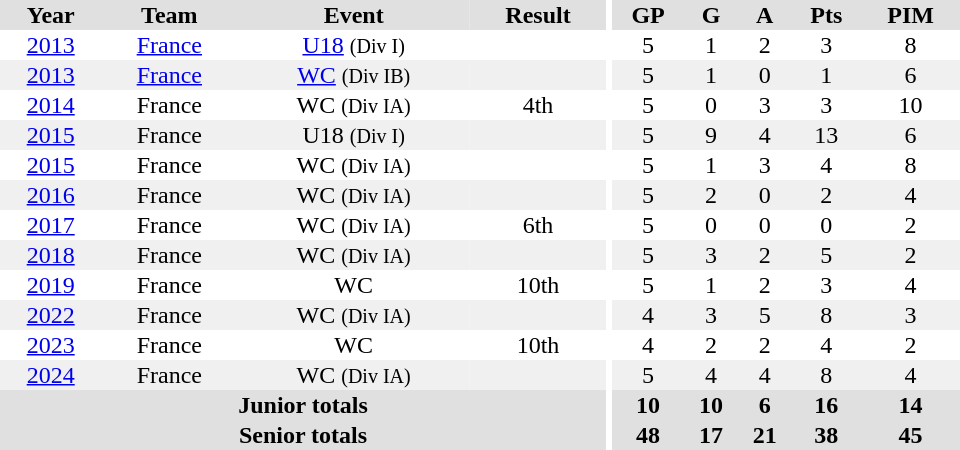<table border="0" cellpadding="1" cellspacing="0" ID="Table3" style="text-align:center; width:40em;">
<tr bgcolor="#e0e0e0">
<th>Year</th>
<th>Team</th>
<th>Event</th>
<th>Result</th>
<th rowspan="104" bgcolor="#ffffff"></th>
<th>GP</th>
<th>G</th>
<th>A</th>
<th>Pts</th>
<th>PIM</th>
</tr>
<tr>
<td><a href='#'>2013</a></td>
<td><a href='#'>France</a></td>
<td><a href='#'>U18</a> <small>(Div I)</small></td>
<td></td>
<td>5</td>
<td>1</td>
<td>2</td>
<td>3</td>
<td>8</td>
</tr>
<tr bgcolor="f0f0f0">
<td><a href='#'>2013</a></td>
<td><a href='#'>France</a></td>
<td><a href='#'>WC</a> <small>(Div IB)</small></td>
<td></td>
<td>5</td>
<td>1</td>
<td>0</td>
<td>1</td>
<td>6</td>
</tr>
<tr>
<td><a href='#'>2014</a></td>
<td>France</td>
<td>WC <small>(Div IA)</small></td>
<td>4th</td>
<td>5</td>
<td>0</td>
<td>3</td>
<td>3</td>
<td>10</td>
</tr>
<tr bgcolor="f0f0f0">
<td><a href='#'>2015</a></td>
<td>France</td>
<td>U18 <small>(Div I)</small></td>
<td></td>
<td>5</td>
<td>9</td>
<td>4</td>
<td>13</td>
<td>6</td>
</tr>
<tr>
<td><a href='#'>2015</a></td>
<td>France</td>
<td>WC <small>(Div IA)</small></td>
<td></td>
<td>5</td>
<td>1</td>
<td>3</td>
<td>4</td>
<td>8</td>
</tr>
<tr bgcolor="f0f0f0">
<td><a href='#'>2016</a></td>
<td>France</td>
<td>WC <small>(Div IA)</small></td>
<td></td>
<td>5</td>
<td>2</td>
<td>0</td>
<td>2</td>
<td>4</td>
</tr>
<tr>
<td><a href='#'>2017</a></td>
<td>France</td>
<td>WC <small>(Div IA)</small></td>
<td>6th</td>
<td>5</td>
<td>0</td>
<td>0</td>
<td>0</td>
<td>2</td>
</tr>
<tr bgcolor="f0f0f0">
<td><a href='#'>2018</a></td>
<td>France</td>
<td>WC <small>(Div IA)</small></td>
<td></td>
<td>5</td>
<td>3</td>
<td>2</td>
<td>5</td>
<td>2</td>
</tr>
<tr>
<td><a href='#'>2019</a></td>
<td>France</td>
<td>WC</td>
<td>10th</td>
<td>5</td>
<td>1</td>
<td>2</td>
<td>3</td>
<td>4</td>
</tr>
<tr bgcolor="f0f0f0">
<td><a href='#'>2022</a></td>
<td>France</td>
<td>WC <small>(Div IA)</small></td>
<td></td>
<td>4</td>
<td>3</td>
<td>5</td>
<td>8</td>
<td>3</td>
</tr>
<tr>
<td><a href='#'>2023</a></td>
<td>France</td>
<td>WC</td>
<td>10th</td>
<td>4</td>
<td>2</td>
<td>2</td>
<td>4</td>
<td>2</td>
</tr>
<tr bgcolor="f0f0f0">
<td><a href='#'>2024</a></td>
<td>France</td>
<td>WC <small>(Div IA)</small></td>
<td></td>
<td>5</td>
<td>4</td>
<td>4</td>
<td>8</td>
<td>4</td>
</tr>
<tr bgcolor="#e0e0e0">
<th colspan="4">Junior totals</th>
<th>10</th>
<th>10</th>
<th>6</th>
<th>16</th>
<th>14</th>
</tr>
<tr bgcolor="#e0e0e0">
<th colspan="4">Senior totals</th>
<th>48</th>
<th>17</th>
<th>21</th>
<th>38</th>
<th>45</th>
</tr>
</table>
